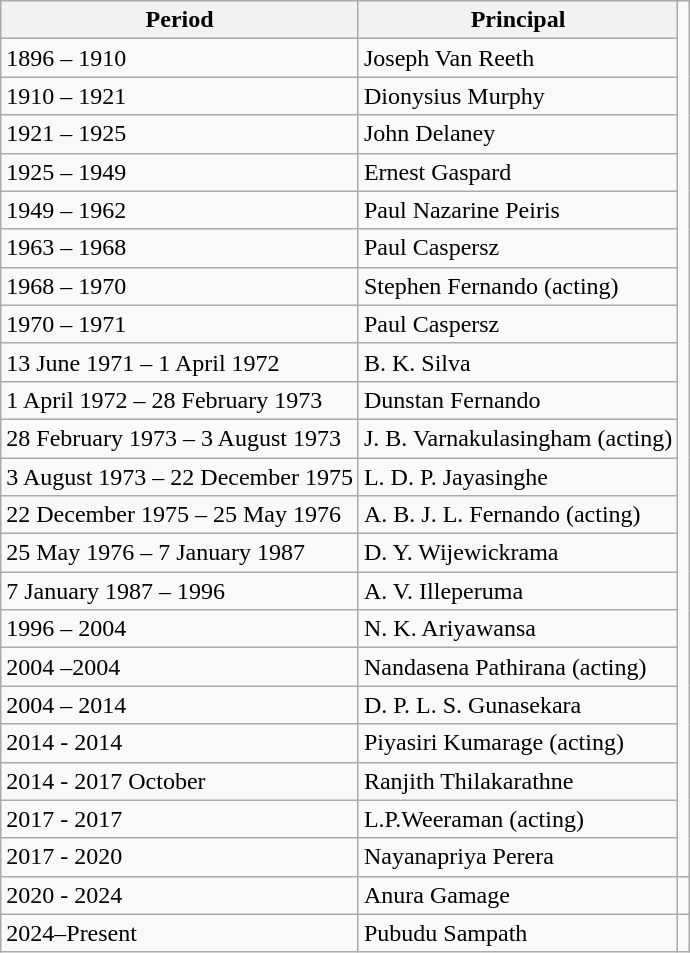<table class="wikitable">
<tr>
<th>Period</th>
<th>Principal</th>
</tr>
<tr>
<td>1896 – 1910</td>
<td>Joseph Van Reeth</td>
</tr>
<tr>
<td>1910 – 1921</td>
<td>Dionysius Murphy</td>
</tr>
<tr>
<td>1921 – 1925</td>
<td>John Delaney</td>
</tr>
<tr>
<td>1925 – 1949</td>
<td>Ernest Gaspard</td>
</tr>
<tr>
<td>1949 – 1962</td>
<td>Paul Nazarine Peiris</td>
</tr>
<tr>
<td>1963 – 1968</td>
<td>Paul Caspersz</td>
</tr>
<tr>
<td>1968 – 1970</td>
<td>Stephen Fernando (acting)</td>
</tr>
<tr>
<td>1970 – 1971</td>
<td>Paul Caspersz</td>
</tr>
<tr>
<td>13 June 1971 – 1 April 1972</td>
<td>B. K. Silva</td>
</tr>
<tr>
<td>1 April 1972 – 28 February 1973</td>
<td>Dunstan Fernando</td>
</tr>
<tr>
<td>28 February 1973 – 3 August 1973</td>
<td>J. B. Varnakulasingham (acting)</td>
</tr>
<tr>
<td>3 August 1973 – 22 December 1975</td>
<td>L. D. P. Jayasinghe</td>
</tr>
<tr>
<td>22 December 1975 – 25 May 1976</td>
<td>A. B. J. L. Fernando (acting)</td>
</tr>
<tr>
<td>25 May 1976 – 7 January 1987</td>
<td>D. Y. Wijewickrama</td>
</tr>
<tr>
<td>7 January 1987 – 1996</td>
<td>A. V. Illeperuma</td>
</tr>
<tr>
<td>1996 – 2004</td>
<td>N. K. Ariyawansa</td>
</tr>
<tr>
<td>2004 –2004</td>
<td>Nandasena Pathirana (acting)</td>
</tr>
<tr>
<td>2004 – 2014</td>
<td>D. P. L. S. Gunasekara</td>
</tr>
<tr>
<td>2014    -   2014</td>
<td>Piyasiri Kumarage (acting)</td>
</tr>
<tr>
<td>2014     -    2017 October</td>
<td>Ranjith Thilakarathne</td>
</tr>
<tr>
<td>2017     -    2017</td>
<td>L.P.Weeraman (acting)</td>
</tr>
<tr>
<td>2017     -    2020</td>
<td>Nayanapriya Perera</td>
</tr>
<tr>
<td>2020     -    2024</td>
<td>Anura Gamage</td>
<td></td>
</tr>
<tr>
<td>2024–Present</td>
<td>Pubudu Sampath</td>
</tr>
</table>
